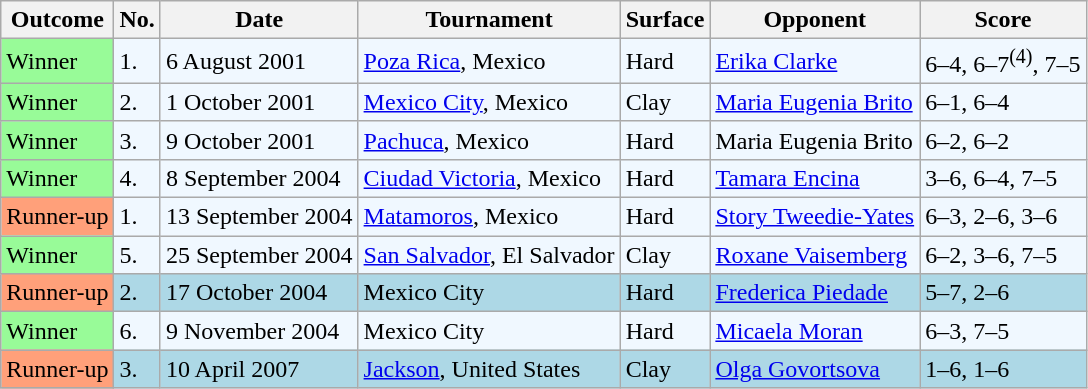<table class="sortable wikitable">
<tr>
<th>Outcome</th>
<th>No.</th>
<th>Date</th>
<th>Tournament</th>
<th>Surface</th>
<th>Opponent</th>
<th class="unsortable">Score</th>
</tr>
<tr bgcolor="#f0f8ff">
<td style="background:#98fb98;">Winner</td>
<td>1.</td>
<td>6 August 2001</td>
<td><a href='#'>Poza Rica</a>, Mexico</td>
<td>Hard</td>
<td> <a href='#'>Erika Clarke</a></td>
<td>6–4, 6–7<sup>(4)</sup>, 7–5</td>
</tr>
<tr bgcolor="#f0f8ff">
<td style="background:#98fb98;">Winner</td>
<td>2.</td>
<td>1 October 2001</td>
<td><a href='#'>Mexico City</a>, Mexico</td>
<td>Clay</td>
<td> <a href='#'>Maria Eugenia Brito</a></td>
<td>6–1, 6–4</td>
</tr>
<tr bgcolor="#f0f8ff">
<td style="background:#98fb98;">Winner</td>
<td>3.</td>
<td>9 October 2001</td>
<td><a href='#'>Pachuca</a>, Mexico</td>
<td>Hard</td>
<td> Maria Eugenia Brito</td>
<td>6–2, 6–2</td>
</tr>
<tr bgcolor="#f0f8ff">
<td style="background:#98fb98;">Winner</td>
<td>4.</td>
<td>8 September 2004</td>
<td><a href='#'>Ciudad Victoria</a>, Mexico</td>
<td>Hard</td>
<td> <a href='#'>Tamara Encina</a></td>
<td>3–6, 6–4, 7–5</td>
</tr>
<tr style="background:#f0f8ff;">
<td bgcolor=FFA07A>Runner-up</td>
<td>1.</td>
<td>13 September 2004</td>
<td><a href='#'>Matamoros</a>, Mexico</td>
<td>Hard</td>
<td> <a href='#'>Story Tweedie-Yates</a></td>
<td>6–3, 2–6, 3–6</td>
</tr>
<tr bgcolor="#f0f8ff">
<td style="background:#98fb98;">Winner</td>
<td>5.</td>
<td>25 September 2004</td>
<td><a href='#'>San Salvador</a>, El Salvador</td>
<td>Clay</td>
<td> <a href='#'>Roxane Vaisemberg</a></td>
<td>6–2, 3–6, 7–5</td>
</tr>
<tr style="background:lightblue;">
<td bgcolor=FFA07A>Runner-up</td>
<td>2.</td>
<td>17 October 2004</td>
<td>Mexico City</td>
<td>Hard</td>
<td> <a href='#'>Frederica Piedade</a></td>
<td>5–7, 2–6</td>
</tr>
<tr bgcolor="#f0f8ff">
<td style="background:#98fb98;">Winner</td>
<td>6.</td>
<td>9 November 2004</td>
<td>Mexico City</td>
<td>Hard</td>
<td> <a href='#'>Micaela Moran</a></td>
<td>6–3, 7–5</td>
</tr>
<tr style="background:lightblue;">
<td bgcolor=FFA07A>Runner-up</td>
<td>3.</td>
<td>10 April 2007</td>
<td><a href='#'>Jackson</a>, United States</td>
<td>Clay</td>
<td> <a href='#'>Olga Govortsova</a></td>
<td>1–6, 1–6</td>
</tr>
</table>
